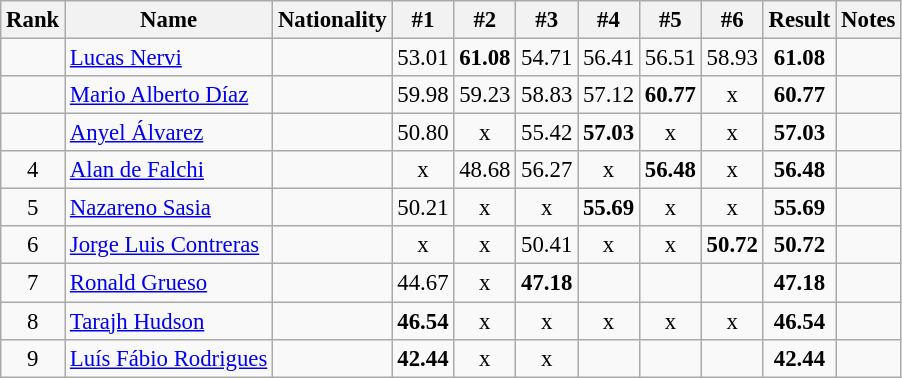<table class="wikitable sortable" style="text-align:center;font-size:95%">
<tr>
<th>Rank</th>
<th>Name</th>
<th>Nationality</th>
<th>#1</th>
<th>#2</th>
<th>#3</th>
<th>#4</th>
<th>#5</th>
<th>#6</th>
<th>Result</th>
<th>Notes</th>
</tr>
<tr>
<td></td>
<td align=left><a href='#'>Lucas Nervi</a></td>
<td align=left></td>
<td>53.01</td>
<td><strong>61.08</strong></td>
<td>54.71</td>
<td>56.41</td>
<td>56.51</td>
<td>58.93</td>
<td><strong>61.08</strong></td>
<td></td>
</tr>
<tr>
<td></td>
<td align=left><a href='#'>Mario Alberto Díaz</a></td>
<td align=left></td>
<td>59.98</td>
<td>59.23</td>
<td>58.83</td>
<td>57.12</td>
<td><strong>60.77</strong></td>
<td>x</td>
<td><strong>60.77</strong></td>
<td></td>
</tr>
<tr>
<td></td>
<td align=left><a href='#'>Anyel Álvarez</a></td>
<td align=left></td>
<td>50.80</td>
<td>x</td>
<td>55.42</td>
<td><strong>57.03</strong></td>
<td>x</td>
<td>x</td>
<td><strong>57.03</strong></td>
<td></td>
</tr>
<tr>
<td>4</td>
<td align=left><a href='#'>Alan de Falchi</a></td>
<td align=left></td>
<td>x</td>
<td>48.68</td>
<td>56.27</td>
<td>x</td>
<td><strong>56.48</strong></td>
<td>x</td>
<td><strong>56.48</strong></td>
<td></td>
</tr>
<tr>
<td>5</td>
<td align=left><a href='#'>Nazareno Sasia</a></td>
<td align=left></td>
<td>50.21</td>
<td>x</td>
<td>x</td>
<td><strong>55.69</strong></td>
<td>x</td>
<td>x</td>
<td><strong>55.69</strong></td>
<td></td>
</tr>
<tr>
<td>6</td>
<td align=left><a href='#'>Jorge Luis Contreras</a></td>
<td align=left></td>
<td>x</td>
<td>x</td>
<td>50.41</td>
<td>x</td>
<td>x</td>
<td><strong>50.72</strong></td>
<td><strong>50.72</strong></td>
<td></td>
</tr>
<tr>
<td>7</td>
<td align=left><a href='#'>Ronald Grueso</a></td>
<td align=left></td>
<td>44.67</td>
<td>x</td>
<td><strong>47.18</strong></td>
<td></td>
<td></td>
<td></td>
<td><strong>47.18</strong></td>
<td></td>
</tr>
<tr>
<td>8</td>
<td align=left><a href='#'>Tarajh Hudson</a></td>
<td align=left></td>
<td><strong>46.54</strong></td>
<td>x</td>
<td>x</td>
<td>x</td>
<td>x</td>
<td>x</td>
<td><strong>46.54</strong></td>
<td></td>
</tr>
<tr>
<td>9</td>
<td align=left><a href='#'>Luís Fábio Rodrigues</a></td>
<td align=left></td>
<td><strong>42.44</strong></td>
<td>x</td>
<td>x</td>
<td></td>
<td></td>
<td></td>
<td><strong>42.44</strong></td>
<td></td>
</tr>
</table>
